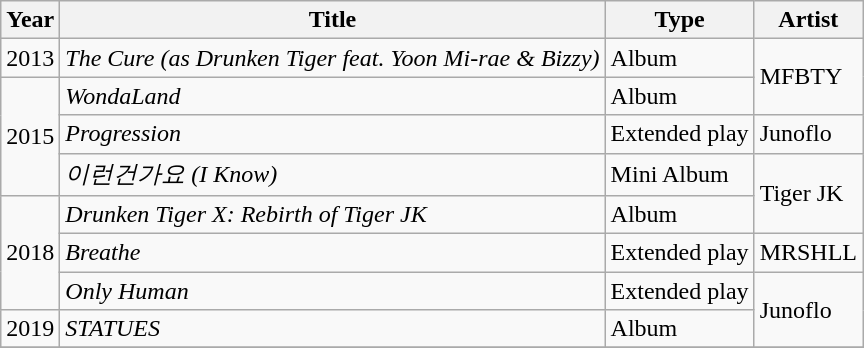<table class=wikitable>
<tr>
<th>Year</th>
<th>Title</th>
<th>Type</th>
<th>Artist</th>
</tr>
<tr>
<td>2013</td>
<td><em>The Cure (as Drunken Tiger feat. Yoon Mi-rae & Bizzy)</em></td>
<td>Album</td>
<td rowspan="2">MFBTY</td>
</tr>
<tr>
<td rowspan="3">2015</td>
<td><em>WondaLand</em></td>
<td>Album</td>
</tr>
<tr>
<td><em>Progression</em></td>
<td>Extended play</td>
<td>Junoflo</td>
</tr>
<tr>
<td><em>이런건가요 (I Know)</em></td>
<td>Mini Album</td>
<td rowspan="2">Tiger JK</td>
</tr>
<tr>
<td rowspan="3">2018</td>
<td><em>Drunken Tiger X: Rebirth of Tiger JK</em></td>
<td>Album</td>
</tr>
<tr>
<td><em>Breathe</em></td>
<td>Extended play</td>
<td>MRSHLL</td>
</tr>
<tr>
<td><em>Only Human</em></td>
<td>Extended play</td>
<td rowspan="2">Junoflo</td>
</tr>
<tr>
<td>2019</td>
<td><em>STATUES</em></td>
<td>Album</td>
</tr>
<tr>
</tr>
</table>
